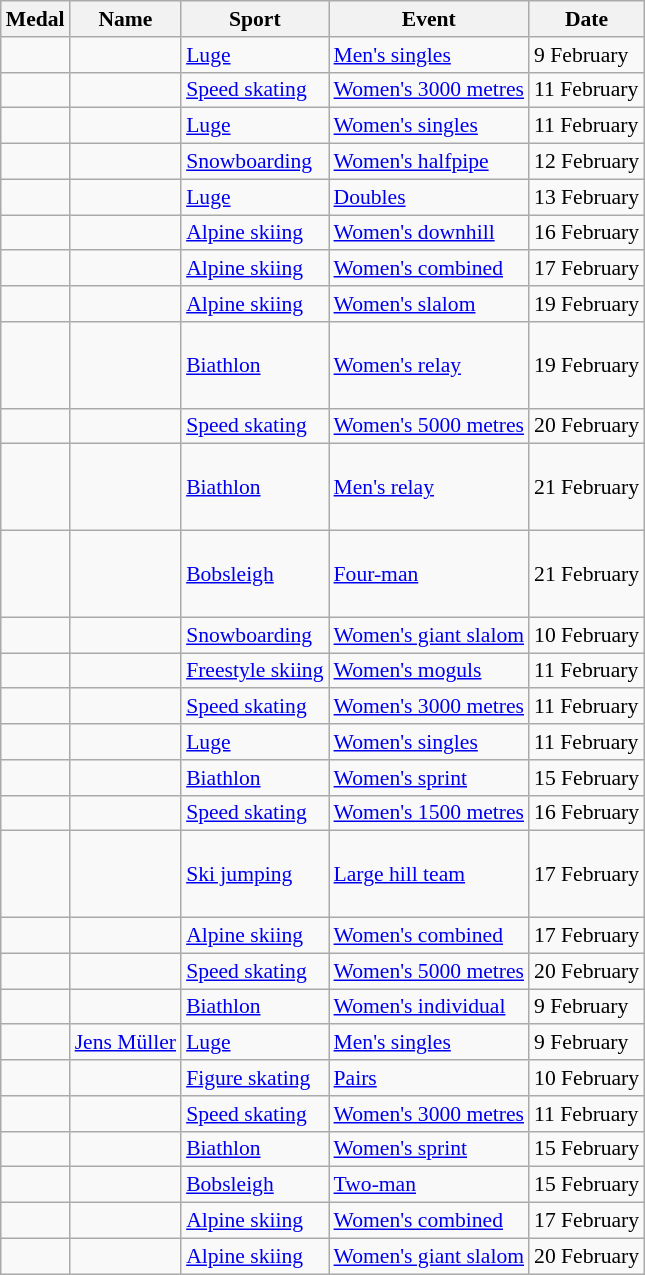<table class="wikitable sortable" style="font-size:90%">
<tr>
<th>Medal</th>
<th>Name</th>
<th>Sport</th>
<th>Event</th>
<th>Date</th>
</tr>
<tr>
<td></td>
<td></td>
<td><a href='#'>Luge</a></td>
<td><a href='#'>Men's singles</a></td>
<td>9 February</td>
</tr>
<tr>
<td></td>
<td></td>
<td><a href='#'>Speed skating</a></td>
<td><a href='#'>Women's 3000 metres</a></td>
<td>11 February</td>
</tr>
<tr>
<td></td>
<td></td>
<td><a href='#'>Luge</a></td>
<td><a href='#'>Women's singles</a></td>
<td>11 February</td>
</tr>
<tr>
<td></td>
<td></td>
<td><a href='#'>Snowboarding</a></td>
<td><a href='#'>Women's halfpipe</a></td>
<td>12 February</td>
</tr>
<tr>
<td></td>
<td> <br> </td>
<td><a href='#'>Luge</a></td>
<td><a href='#'>Doubles</a></td>
<td>13 February</td>
</tr>
<tr>
<td></td>
<td></td>
<td><a href='#'>Alpine skiing</a></td>
<td><a href='#'>Women's downhill</a></td>
<td>16 February</td>
</tr>
<tr>
<td></td>
<td></td>
<td><a href='#'>Alpine skiing</a></td>
<td><a href='#'>Women's combined</a></td>
<td>17 February</td>
</tr>
<tr>
<td></td>
<td></td>
<td><a href='#'>Alpine skiing</a></td>
<td><a href='#'>Women's slalom</a></td>
<td>19 February</td>
</tr>
<tr>
<td></td>
<td> <br>  <br>  <br> </td>
<td><a href='#'>Biathlon</a></td>
<td><a href='#'>Women's relay</a></td>
<td>19 February</td>
</tr>
<tr>
<td></td>
<td></td>
<td><a href='#'>Speed skating</a></td>
<td><a href='#'>Women's 5000 metres</a></td>
<td>20 February</td>
</tr>
<tr>
<td></td>
<td> <br>  <br>  <br> </td>
<td><a href='#'>Biathlon</a></td>
<td><a href='#'>Men's relay</a></td>
<td>21 February</td>
</tr>
<tr>
<td></td>
<td> <br>  <br>  <br> </td>
<td><a href='#'>Bobsleigh</a></td>
<td><a href='#'>Four-man</a></td>
<td>21 February</td>
</tr>
<tr>
<td></td>
<td></td>
<td><a href='#'>Snowboarding</a></td>
<td><a href='#'>Women's giant slalom</a></td>
<td>10 February</td>
</tr>
<tr>
<td></td>
<td></td>
<td><a href='#'>Freestyle skiing</a></td>
<td><a href='#'>Women's moguls</a></td>
<td>11 February</td>
</tr>
<tr>
<td></td>
<td></td>
<td><a href='#'>Speed skating</a></td>
<td><a href='#'>Women's 3000 metres</a></td>
<td>11 February</td>
</tr>
<tr>
<td></td>
<td></td>
<td><a href='#'>Luge</a></td>
<td><a href='#'>Women's singles</a></td>
<td>11 February</td>
</tr>
<tr>
<td></td>
<td></td>
<td><a href='#'>Biathlon</a></td>
<td><a href='#'>Women's sprint</a></td>
<td>15 February</td>
</tr>
<tr>
<td></td>
<td></td>
<td><a href='#'>Speed skating</a></td>
<td><a href='#'>Women's 1500 metres</a></td>
<td>16 February</td>
</tr>
<tr>
<td></td>
<td> <br>  <br>  <br> </td>
<td><a href='#'>Ski jumping</a></td>
<td><a href='#'>Large hill team</a></td>
<td>17 February</td>
</tr>
<tr>
<td></td>
<td></td>
<td><a href='#'>Alpine skiing</a></td>
<td><a href='#'>Women's combined</a></td>
<td>17 February</td>
</tr>
<tr>
<td></td>
<td></td>
<td><a href='#'>Speed skating</a></td>
<td><a href='#'>Women's 5000 metres</a></td>
<td>20 February</td>
</tr>
<tr>
<td></td>
<td></td>
<td><a href='#'>Biathlon</a></td>
<td><a href='#'>Women's individual</a></td>
<td>9 February</td>
</tr>
<tr>
<td></td>
<td><a href='#'>Jens Müller</a></td>
<td><a href='#'>Luge</a></td>
<td><a href='#'>Men's singles</a></td>
<td>9 February</td>
</tr>
<tr>
<td></td>
<td> <br> </td>
<td><a href='#'>Figure skating</a></td>
<td><a href='#'>Pairs</a></td>
<td>10 February</td>
</tr>
<tr>
<td></td>
<td></td>
<td><a href='#'>Speed skating</a></td>
<td><a href='#'>Women's 3000 metres</a></td>
<td>11 February</td>
</tr>
<tr>
<td></td>
<td></td>
<td><a href='#'>Biathlon</a></td>
<td><a href='#'>Women's sprint</a></td>
<td>15 February</td>
</tr>
<tr>
<td></td>
<td> <br> </td>
<td><a href='#'>Bobsleigh</a></td>
<td><a href='#'>Two-man</a></td>
<td>15 February</td>
</tr>
<tr>
<td></td>
<td></td>
<td><a href='#'>Alpine skiing</a></td>
<td><a href='#'>Women's combined</a></td>
<td>17 February</td>
</tr>
<tr>
<td></td>
<td></td>
<td><a href='#'>Alpine skiing</a></td>
<td><a href='#'>Women's giant slalom</a></td>
<td>20 February</td>
</tr>
</table>
